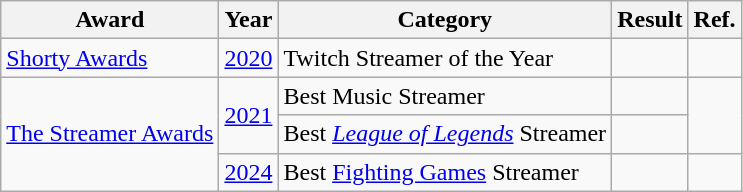<table class="wikitable sortable">
<tr>
<th>Award</th>
<th>Year</th>
<th>Category</th>
<th>Result</th>
<th class="unsortable">Ref.</th>
</tr>
<tr>
<td><a href='#'>Shorty Awards</a></td>
<td><a href='#'>2020</a></td>
<td>Twitch Streamer of the Year</td>
<td></td>
<td align="center"></td>
</tr>
<tr>
<td rowspan="3"><a href='#'>The Streamer Awards</a></td>
<td rowspan="2"><a href='#'>2021</a></td>
<td>Best Music Streamer</td>
<td></td>
<td align="center" rowspan="2"></td>
</tr>
<tr>
<td>Best <em><a href='#'>League of Legends</a></em> Streamer</td>
<td></td>
</tr>
<tr>
<td><a href='#'>2024</a></td>
<td>Best <a href='#'>Fighting Games</a> Streamer</td>
<td></td>
<td></td>
</tr>
</table>
